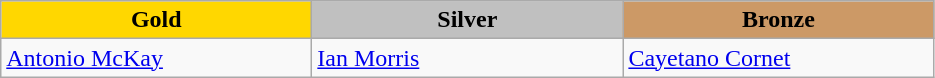<table class="wikitable" style="text-align:left">
<tr align="center">
<td width=200 bgcolor=gold><strong>Gold</strong></td>
<td width=200 bgcolor=silver><strong>Silver</strong></td>
<td width=200 bgcolor=CC9966><strong>Bronze</strong></td>
</tr>
<tr>
<td><a href='#'>Antonio McKay</a><br><em></em></td>
<td><a href='#'>Ian Morris</a><br><em></em></td>
<td><a href='#'>Cayetano Cornet</a><br><em></em></td>
</tr>
</table>
